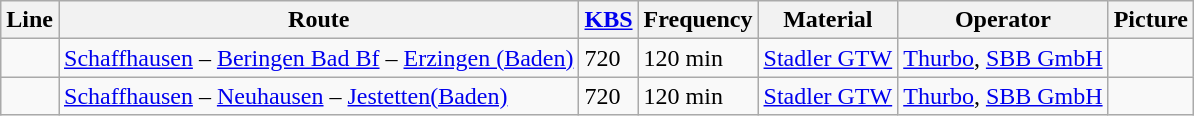<table class="wikitable sortable" style="">
<tr>
<th>Line</th>
<th>Route</th>
<th><a href='#'>KBS</a></th>
<th>Frequency</th>
<th>Material</th>
<th>Operator</th>
<th>Picture</th>
</tr>
<tr>
<td></td>
<td><a href='#'>Schaffhausen</a> – <a href='#'>Beringen Bad Bf</a> – <a href='#'>Erzingen (Baden)</a></td>
<td>720</td>
<td>120 min</td>
<td><a href='#'>Stadler GTW</a></td>
<td><a href='#'>Thurbo</a>, <a href='#'>SBB GmbH</a></td>
</tr>
<tr>
<td></td>
<td><a href='#'>Schaffhausen</a> – <a href='#'>Neuhausen</a> – <a href='#'>Jestetten(Baden)</a></td>
<td>720</td>
<td>120 min</td>
<td><a href='#'>Stadler GTW</a></td>
<td><a href='#'>Thurbo</a>, <a href='#'>SBB GmbH</a></td>
<td></td>
</tr>
</table>
